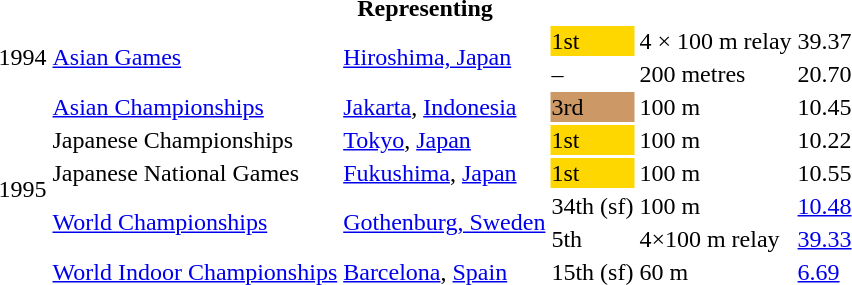<table>
<tr>
<th colspan="6">Representing </th>
</tr>
<tr>
<td rowspan=2>1994</td>
<td rowspan=2><a href='#'>Asian Games</a></td>
<td rowspan=2><a href='#'>Hiroshima, Japan</a></td>
<td bgcolor=gold>1st</td>
<td>4 × 100 m relay</td>
<td>39.37</td>
</tr>
<tr>
<td>–</td>
<td>200 metres</td>
<td>20.70</td>
</tr>
<tr>
<td rowspan="6">1995</td>
<td><a href='#'>Asian Championships</a></td>
<td><a href='#'>Jakarta</a>, <a href='#'>Indonesia</a></td>
<td bgcolor=cc9966>3rd</td>
<td>100 m</td>
<td>10.45</td>
</tr>
<tr>
<td>Japanese Championships</td>
<td><a href='#'>Tokyo</a>, <a href='#'>Japan</a></td>
<td bgcolor=gold>1st</td>
<td>100 m</td>
<td>10.22</td>
</tr>
<tr>
<td>Japanese National Games</td>
<td><a href='#'>Fukushima</a>, <a href='#'>Japan</a></td>
<td bgcolor=gold>1st</td>
<td>100 m</td>
<td>10.55</td>
</tr>
<tr>
<td rowspan=2><a href='#'>World Championships</a></td>
<td rowspan=2><a href='#'>Gothenburg, Sweden</a></td>
<td>34th (sf)</td>
<td>100 m</td>
<td><a href='#'>10.48</a></td>
</tr>
<tr>
<td>5th</td>
<td>4×100 m relay</td>
<td><a href='#'>39.33</a></td>
</tr>
<tr>
<td><a href='#'>World Indoor Championships</a></td>
<td><a href='#'>Barcelona</a>, <a href='#'>Spain</a></td>
<td>15th (sf)</td>
<td>60 m</td>
<td><a href='#'>6.69</a></td>
</tr>
</table>
